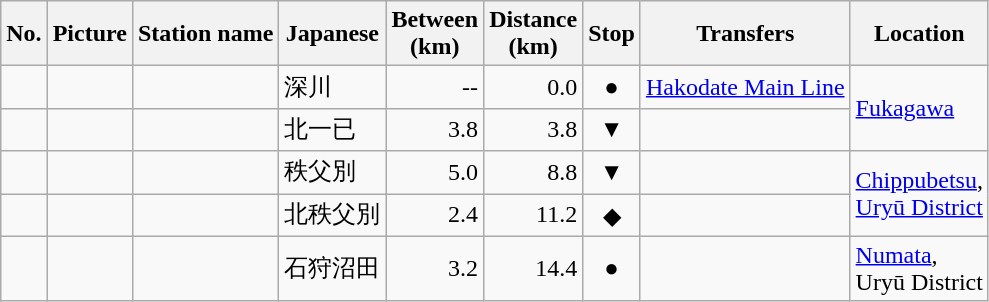<table class="wikitable">
<tr>
<th>No.</th>
<th>Picture</th>
<th>Station name</th>
<th>Japanese</th>
<th>Between<br>(km)</th>
<th>Distance<br>(km)</th>
<th>Stop</th>
<th>Transfers</th>
<th>Location</th>
</tr>
<tr>
<td></td>
<td></td>
<td></td>
<td>深川</td>
<td style="text-align:right;">--</td>
<td style="text-align:right;">0.0</td>
<td style="text-align:center;">●</td>
<td> <a href='#'>Hakodate Main Line</a></td>
<td rowspan="2"><a href='#'>Fukagawa</a></td>
</tr>
<tr>
<td></td>
<td></td>
<td></td>
<td>北一已</td>
<td style="text-align:right;">3.8</td>
<td style="text-align:right;">3.8</td>
<td style="text-align:center;">▼</td>
<td> </td>
</tr>
<tr>
<td></td>
<td></td>
<td></td>
<td>秩父別</td>
<td style="text-align:right;">5.0</td>
<td style="text-align:right;">8.8</td>
<td style="text-align:center;">▼</td>
<td> </td>
<td rowspan="2" style="white-space:nowrap;"><a href='#'>Chippubetsu</a>,<br><a href='#'>Uryū District</a></td>
</tr>
<tr>
<td></td>
<td></td>
<td></td>
<td>北秩父別</td>
<td style="text-align:right;">2.4</td>
<td style="text-align:right;">11.2</td>
<td style="text-align:center;">◆</td>
<td> </td>
</tr>
<tr>
<td></td>
<td></td>
<td></td>
<td>石狩沼田</td>
<td style="text-align:right;">3.2</td>
<td style="text-align:right;">14.4</td>
<td style="text-align:center;">●</td>
<td> </td>
<td rowspan="1"><a href='#'>Numata</a>,<br>Uryū District</td>
</tr>
</table>
